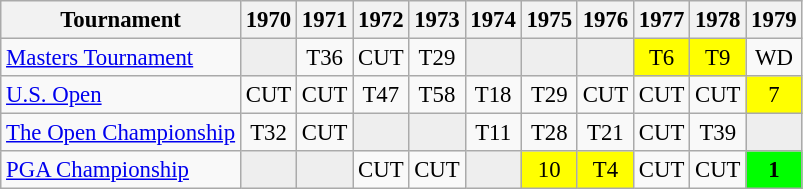<table class="wikitable" style="font-size:95%;text-align:center;">
<tr>
<th>Tournament</th>
<th>1970</th>
<th>1971</th>
<th>1972</th>
<th>1973</th>
<th>1974</th>
<th>1975</th>
<th>1976</th>
<th>1977</th>
<th>1978</th>
<th>1979</th>
</tr>
<tr>
<td align=left><a href='#'>Masters Tournament</a></td>
<td style="background:#eeeeee;"></td>
<td>T36</td>
<td>CUT</td>
<td>T29</td>
<td style="background:#eeeeee;"></td>
<td style="background:#eeeeee;"></td>
<td style="background:#eeeeee;"></td>
<td style="background:yellow;">T6</td>
<td style="background:yellow;">T9</td>
<td>WD</td>
</tr>
<tr>
<td align=left><a href='#'>U.S. Open</a></td>
<td>CUT</td>
<td>CUT</td>
<td>T47</td>
<td>T58</td>
<td>T18</td>
<td>T29</td>
<td>CUT</td>
<td>CUT</td>
<td>CUT</td>
<td style="background:yellow;">7</td>
</tr>
<tr>
<td align=left><a href='#'>The Open Championship</a></td>
<td>T32</td>
<td>CUT</td>
<td style="background:#eeeeee;"></td>
<td style="background:#eeeeee;"></td>
<td>T11</td>
<td>T28</td>
<td>T21</td>
<td>CUT</td>
<td>T39</td>
<td style="background:#eeeeee;"></td>
</tr>
<tr>
<td align=left><a href='#'>PGA Championship</a></td>
<td style="background:#eeeeee;"></td>
<td style="background:#eeeeee;"></td>
<td>CUT</td>
<td>CUT</td>
<td style="background:#eeeeee;"></td>
<td style="background:yellow;">10</td>
<td style="background:yellow;">T4</td>
<td>CUT</td>
<td>CUT</td>
<td style="background:lime;"><strong>1</strong></td>
</tr>
</table>
